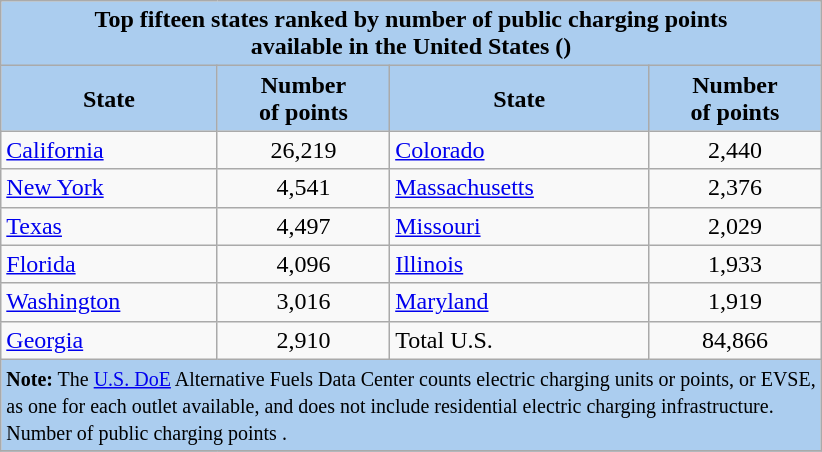<table class="  wikitable" style="margin: 1em auto 1em auto">
<tr>
<th colspan="4" style="text-align:center; background:#abcdef;">Top fifteen states ranked by number of public charging points <br>available in the United States ()</th>
</tr>
<tr>
<th style="background:#ABCDEF;">State</th>
<th style="background:#abcdef;">Number<br>of points</th>
<th style="background:#ABCDEF;">State</th>
<th style="background:#abcdef;">Number<br> of points</th>
</tr>
<tr align=center>
<td align=left><a href='#'>California</a></td>
<td>26,219</td>
<td align="left"><a href='#'>Colorado</a></td>
<td>2,440</td>
</tr>
<tr align=center>
<td align=left><a href='#'>New York</a></td>
<td>4,541</td>
<td align="left"><a href='#'>Massachusetts</a></td>
<td>2,376</td>
</tr>
<tr align=center>
<td align=left><a href='#'>Texas</a></td>
<td>4,497</td>
<td align="left"><a href='#'>Missouri</a></td>
<td>2,029</td>
</tr>
<tr align=center>
<td align=left><a href='#'>Florida</a></td>
<td>4,096</td>
<td align="left"><a href='#'>Illinois</a></td>
<td>1,933</td>
</tr>
<tr align=center>
<td align=left><a href='#'>Washington</a></td>
<td>3,016</td>
<td align="left"><a href='#'>Maryland</a></td>
<td>1,919</td>
</tr>
<tr align=center>
<td align=left><a href='#'>Georgia</a></td>
<td>2,910</td>
<td align="left">Total U.S.</td>
<td>84,866</td>
</tr>
<tr align="left">
<td colspan="4" style="background:#ABCDEF;"><small><strong>Note:</strong> The <a href='#'>U.S. DoE</a> Alternative Fuels Data Center counts electric charging units or points, or EVSE, <br>as one for each outlet available, and does not include residential electric charging infrastructure.<br> Number of public charging points .</small></td>
</tr>
<tr align=center>
</tr>
</table>
